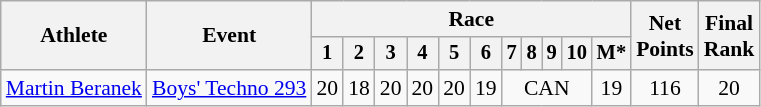<table class="wikitable" style="font-size:90%">
<tr>
<th rowspan="2">Athlete</th>
<th rowspan="2">Event</th>
<th colspan=11>Race</th>
<th rowspan=2>Net<br>Points</th>
<th rowspan=2>Final <br>Rank</th>
</tr>
<tr style="font-size:95%">
<th>1</th>
<th>2</th>
<th>3</th>
<th>4</th>
<th>5</th>
<th>6</th>
<th>7</th>
<th>8</th>
<th>9</th>
<th>10</th>
<th>M*</th>
</tr>
<tr align=center>
<td align=left><a href='#'>Martin Beranek</a></td>
<td align=left><a href='#'>Boys' Techno 293</a></td>
<td>20</td>
<td>18</td>
<td>20</td>
<td>20</td>
<td>20</td>
<td>19</td>
<td colspan=4>CAN</td>
<td>19</td>
<td>116</td>
<td>20</td>
</tr>
</table>
